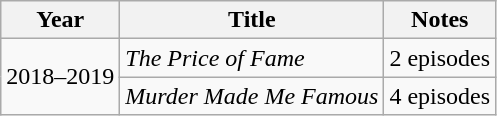<table class="wikitable">
<tr>
<th>Year</th>
<th>Title</th>
<th>Notes</th>
</tr>
<tr>
<td rowspan=2>2018–2019</td>
<td><em>The Price of Fame</em></td>
<td>2 episodes</td>
</tr>
<tr>
<td><em>Murder Made Me Famous</em></td>
<td>4 episodes</td>
</tr>
</table>
